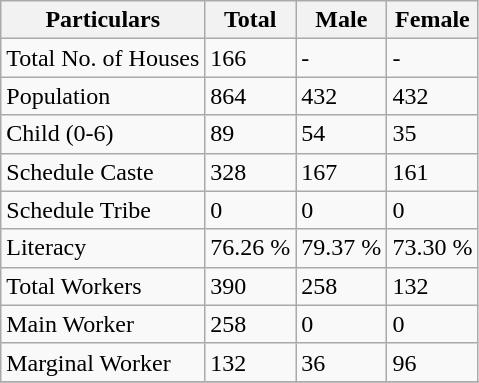<table class="wikitable sortable">
<tr>
<th>Particulars</th>
<th>Total</th>
<th>Male</th>
<th>Female</th>
</tr>
<tr>
<td>Total No. of Houses</td>
<td>166</td>
<td>-</td>
<td>-</td>
</tr>
<tr>
<td>Population</td>
<td>864</td>
<td>432</td>
<td>432</td>
</tr>
<tr>
<td>Child (0-6)</td>
<td>89</td>
<td>54</td>
<td>35</td>
</tr>
<tr>
<td>Schedule Caste</td>
<td>328</td>
<td>167</td>
<td>161</td>
</tr>
<tr>
<td>Schedule Tribe</td>
<td>0</td>
<td>0</td>
<td>0</td>
</tr>
<tr>
<td>Literacy</td>
<td>76.26 %</td>
<td>79.37 %</td>
<td>73.30 %</td>
</tr>
<tr>
<td>Total Workers</td>
<td>390</td>
<td>258</td>
<td>132</td>
</tr>
<tr>
<td>Main Worker</td>
<td>258</td>
<td>0</td>
<td>0</td>
</tr>
<tr>
<td>Marginal Worker</td>
<td>132</td>
<td>36</td>
<td>96</td>
</tr>
<tr>
</tr>
</table>
